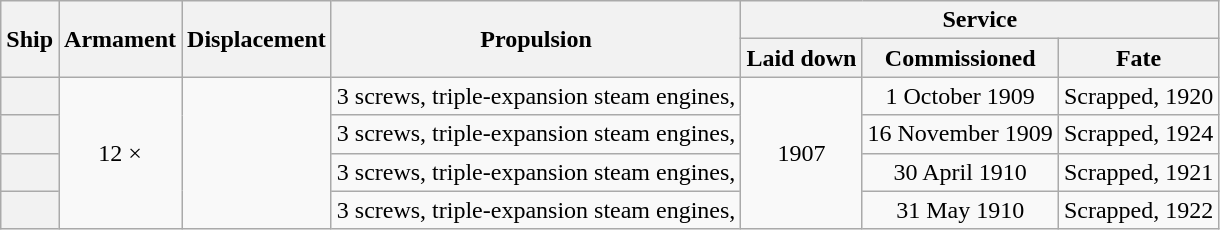<table class="wikitable plainrowheaders" style="text-align: center;">
<tr valign="center">
<th scope="col" rowspan="2">Ship</th>
<th scope="col" rowspan="2">Armament</th>
<th scope="col" rowspan="2">Displacement</th>
<th scope="col" rowspan="2">Propulsion</th>
<th scope="col" colspan="3">Service</th>
</tr>
<tr valign="center">
<th scope="col">Laid down</th>
<th scope="col">Commissioned</th>
<th scope="col">Fate</th>
</tr>
<tr valign="center">
<th scope="row"></th>
<td rowspan="4">12 × </td>
<td rowspan="4"></td>
<td>3 screws, triple-expansion steam engines, </td>
<td rowspan="4">1907</td>
<td>1 October 1909</td>
<td>Scrapped, 1920</td>
</tr>
<tr valign="center">
<th scope="row"></th>
<td>3 screws, triple-expansion steam engines, </td>
<td>16 November 1909</td>
<td>Scrapped, 1924</td>
</tr>
<tr valign="center">
<th scope="row"></th>
<td>3 screws, triple-expansion steam engines, </td>
<td>30 April 1910</td>
<td>Scrapped, 1921</td>
</tr>
<tr valign="center">
<th scope="row"></th>
<td>3 screws, triple-expansion steam engines, </td>
<td>31 May 1910</td>
<td>Scrapped, 1922</td>
</tr>
</table>
